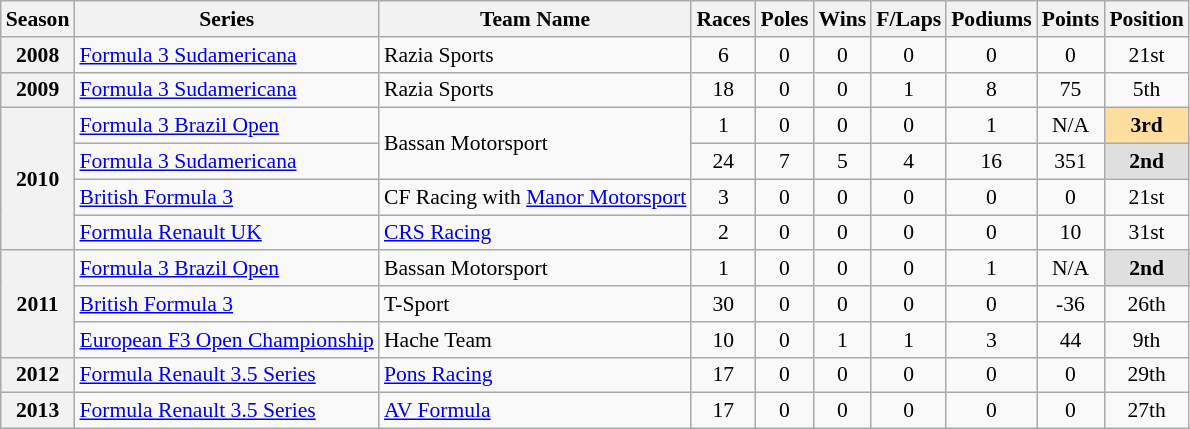<table class="wikitable" style="font-size: 90%; text-align:center">
<tr>
<th>Season</th>
<th>Series</th>
<th>Team Name</th>
<th>Races</th>
<th>Poles</th>
<th>Wins</th>
<th>F/Laps</th>
<th>Podiums</th>
<th>Points</th>
<th>Position</th>
</tr>
<tr>
<th>2008</th>
<td align=left><a href='#'>Formula 3 Sudamericana</a></td>
<td align=left>Razia Sports</td>
<td>6</td>
<td>0</td>
<td>0</td>
<td>0</td>
<td>0</td>
<td>0</td>
<td>21st</td>
</tr>
<tr>
<th>2009</th>
<td align=left><a href='#'>Formula 3 Sudamericana</a></td>
<td align=left>Razia Sports</td>
<td>18</td>
<td>0</td>
<td>0</td>
<td>1</td>
<td>8</td>
<td>75</td>
<td>5th</td>
</tr>
<tr>
<th rowspan=4>2010</th>
<td align=left><a href='#'>Formula 3 Brazil Open</a></td>
<td align=left rowspan=2>Bassan Motorsport</td>
<td>1</td>
<td>0</td>
<td>0</td>
<td>0</td>
<td>1</td>
<td>N/A</td>
<td style="background:#FFDF9F;"><strong>3rd</strong></td>
</tr>
<tr>
<td align=left><a href='#'>Formula 3 Sudamericana</a></td>
<td>24</td>
<td>7</td>
<td>5</td>
<td>4</td>
<td>16</td>
<td>351</td>
<td style="background:#DFDFDF;"><strong>2nd</strong></td>
</tr>
<tr>
<td align=left><a href='#'>British Formula 3</a></td>
<td align=left>CF Racing with <a href='#'>Manor Motorsport</a></td>
<td>3</td>
<td>0</td>
<td>0</td>
<td>0</td>
<td>0</td>
<td>0</td>
<td>21st</td>
</tr>
<tr>
<td align=left><a href='#'>Formula Renault UK</a></td>
<td align=left><a href='#'>CRS Racing</a></td>
<td>2</td>
<td>0</td>
<td>0</td>
<td>0</td>
<td>0</td>
<td>10</td>
<td>31st</td>
</tr>
<tr>
<th rowspan=3>2011</th>
<td align=left><a href='#'>Formula 3 Brazil Open</a></td>
<td align=left>Bassan Motorsport</td>
<td>1</td>
<td>0</td>
<td>0</td>
<td>0</td>
<td>1</td>
<td>N/A</td>
<td style="background:#DFDFDF;"><strong>2nd</strong></td>
</tr>
<tr>
<td align=left><a href='#'>British Formula 3</a></td>
<td align=left>T-Sport</td>
<td>30</td>
<td>0</td>
<td>0</td>
<td>0</td>
<td>0</td>
<td>-36</td>
<td>26th</td>
</tr>
<tr>
<td align=left><a href='#'>European F3 Open Championship</a></td>
<td align=left>Hache Team</td>
<td>10</td>
<td>0</td>
<td>1</td>
<td>1</td>
<td>3</td>
<td>44</td>
<td>9th</td>
</tr>
<tr>
<th>2012</th>
<td align=left><a href='#'>Formula Renault 3.5 Series</a></td>
<td align=left><a href='#'>Pons Racing</a></td>
<td>17</td>
<td>0</td>
<td>0</td>
<td>0</td>
<td>0</td>
<td>0</td>
<td>29th</td>
</tr>
<tr>
<th>2013</th>
<td align=left><a href='#'>Formula Renault 3.5 Series</a></td>
<td align=left><a href='#'>AV Formula</a></td>
<td>17</td>
<td>0</td>
<td>0</td>
<td>0</td>
<td>0</td>
<td>0</td>
<td>27th</td>
</tr>
</table>
